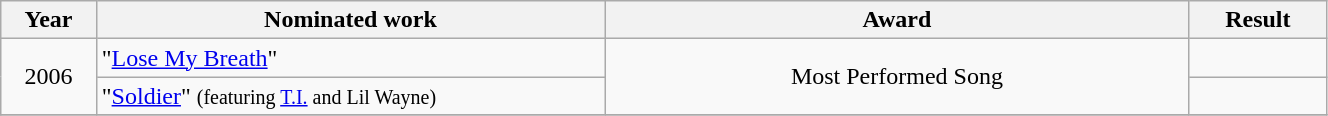<table class="wikitable" style="width:70%;">
<tr>
<th style="width:3%;">Year</th>
<th style="width:20%;">Nominated work</th>
<th style="width:23%;">Award</th>
<th style="width:5%;">Result</th>
</tr>
<tr>
<td style="text-align:center;" rowspan="2">2006</td>
<td>"<a href='#'>Lose My Breath</a>"</td>
<td align="center" rowspan="2">Most Performed Song</td>
<td></td>
</tr>
<tr>
<td>"<a href='#'>Soldier</a>" <small>(featuring <a href='#'>T.I.</a> and Lil Wayne)</small></td>
<td></td>
</tr>
<tr>
</tr>
</table>
